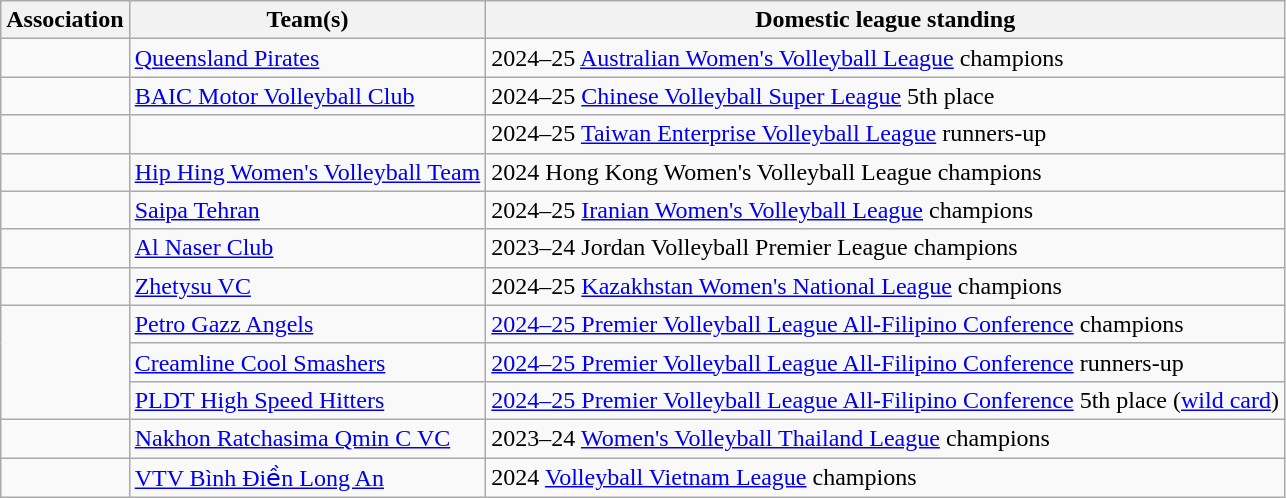<table class="wikitable">
<tr>
<th>Association</th>
<th>Team(s)</th>
<th>Domestic league standing</th>
</tr>
<tr>
<td></td>
<td><a href='#'>Queensland Pirates</a></td>
<td>2024–25 <a href='#'>Australian Women's Volleyball League</a> champions</td>
</tr>
<tr>
<td></td>
<td><a href='#'>BAIC Motor Volleyball Club</a></td>
<td>2024–25 <a href='#'>Chinese Volleyball Super League</a> 5th place</td>
</tr>
<tr>
<td></td>
<td></td>
<td>2024–25 <a href='#'>Taiwan Enterprise Volleyball League</a> runners-up</td>
</tr>
<tr>
<td></td>
<td><a href='#'>Hip Hing Women's Volleyball Team</a></td>
<td>2024 Hong Kong Women's Volleyball League champions</td>
</tr>
<tr>
<td></td>
<td><a href='#'>Saipa Tehran</a></td>
<td>2024–25 <a href='#'>Iranian Women's Volleyball League</a> champions</td>
</tr>
<tr>
<td></td>
<td><a href='#'>Al Naser Club</a></td>
<td>2023–24 Jordan Volleyball Premier League champions</td>
</tr>
<tr>
<td></td>
<td><a href='#'>Zhetysu VC</a></td>
<td>2024–25 <a href='#'>Kazakhstan Women's National League</a> champions</td>
</tr>
<tr>
<td rowspan=3></td>
<td><a href='#'>Petro Gazz Angels</a></td>
<td><a href='#'>2024–25 Premier Volleyball League All-Filipino Conference</a> champions</td>
</tr>
<tr>
<td><a href='#'>Creamline Cool Smashers</a></td>
<td><a href='#'>2024–25 Premier Volleyball League All-Filipino Conference</a> runners-up</td>
</tr>
<tr>
<td><a href='#'>PLDT High Speed Hitters</a></td>
<td><a href='#'>2024–25 Premier Volleyball League All-Filipino Conference</a> 5th place (<a href='#'>wild card</a>)</td>
</tr>
<tr>
<td></td>
<td><a href='#'>Nakhon Ratchasima Qmin C VC</a></td>
<td>2023–24 <a href='#'>Women's Volleyball Thailand League</a> champions</td>
</tr>
<tr>
<td></td>
<td><a href='#'>VTV Bình Điền Long An</a></td>
<td>2024 <a href='#'>Volleyball Vietnam League</a> champions</td>
</tr>
</table>
